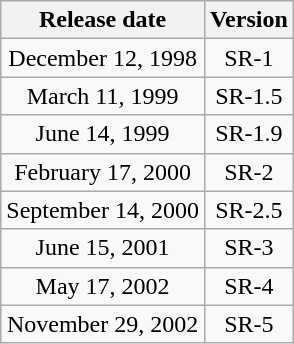<table class="wikitable" style="text-align: center;">
<tr>
<th>Release date</th>
<th>Version</th>
</tr>
<tr>
<td>December 12, 1998</td>
<td>SR-1</td>
</tr>
<tr>
<td>March 11, 1999</td>
<td>SR-1.5</td>
</tr>
<tr>
<td>June 14, 1999</td>
<td>SR-1.9</td>
</tr>
<tr>
<td>February 17, 2000</td>
<td>SR-2</td>
</tr>
<tr>
<td>September 14, 2000</td>
<td>SR-2.5</td>
</tr>
<tr>
<td>June 15, 2001</td>
<td>SR-3</td>
</tr>
<tr>
<td>May 17, 2002</td>
<td>SR-4</td>
</tr>
<tr>
<td>November 29, 2002</td>
<td>SR-5</td>
</tr>
</table>
